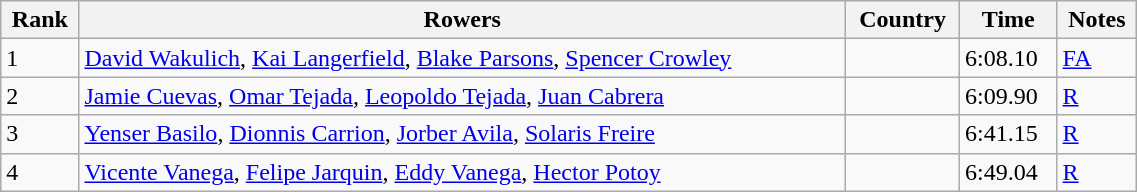<table class="wikitable" width=60%>
<tr>
<th>Rank</th>
<th>Rowers</th>
<th>Country</th>
<th>Time</th>
<th>Notes</th>
</tr>
<tr>
<td>1</td>
<td><a href='#'>David Wakulich</a>, <a href='#'>Kai Langerfield</a>, <a href='#'>Blake Parsons</a>, <a href='#'>Spencer Crowley</a></td>
<td></td>
<td>6:08.10</td>
<td><a href='#'>FA</a></td>
</tr>
<tr>
<td>2</td>
<td><a href='#'>Jamie Cuevas</a>, <a href='#'>Omar Tejada</a>, <a href='#'>Leopoldo Tejada</a>, <a href='#'>Juan Cabrera</a></td>
<td></td>
<td>6:09.90</td>
<td><a href='#'>R</a></td>
</tr>
<tr>
<td>3</td>
<td><a href='#'>Yenser Basilo</a>, <a href='#'>Dionnis Carrion</a>, <a href='#'>Jorber Avila</a>, <a href='#'>Solaris Freire</a></td>
<td></td>
<td>6:41.15</td>
<td><a href='#'>R</a></td>
</tr>
<tr>
<td>4</td>
<td><a href='#'>Vicente Vanega</a>, <a href='#'>Felipe Jarquin</a>, <a href='#'>Eddy Vanega</a>, <a href='#'>Hector Potoy</a></td>
<td></td>
<td>6:49.04</td>
<td><a href='#'>R</a></td>
</tr>
</table>
